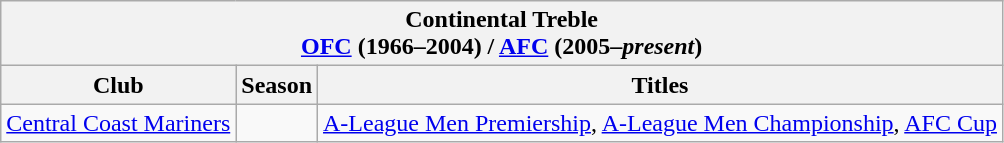<table class="wikitable">
<tr>
<th colspan="3">Continental Treble<br><a href='#'>OFC</a> (1966–2004) / <a href='#'>AFC</a> (2005–<em>present</em>)</th>
</tr>
<tr>
<th>Club</th>
<th>Season</th>
<th>Titles</th>
</tr>
<tr>
<td><a href='#'>Central Coast Mariners</a></td>
<td></td>
<td><a href='#'>A-League Men Premiership</a>, <a href='#'>A-League Men Championship</a>, <a href='#'>AFC Cup</a></td>
</tr>
</table>
